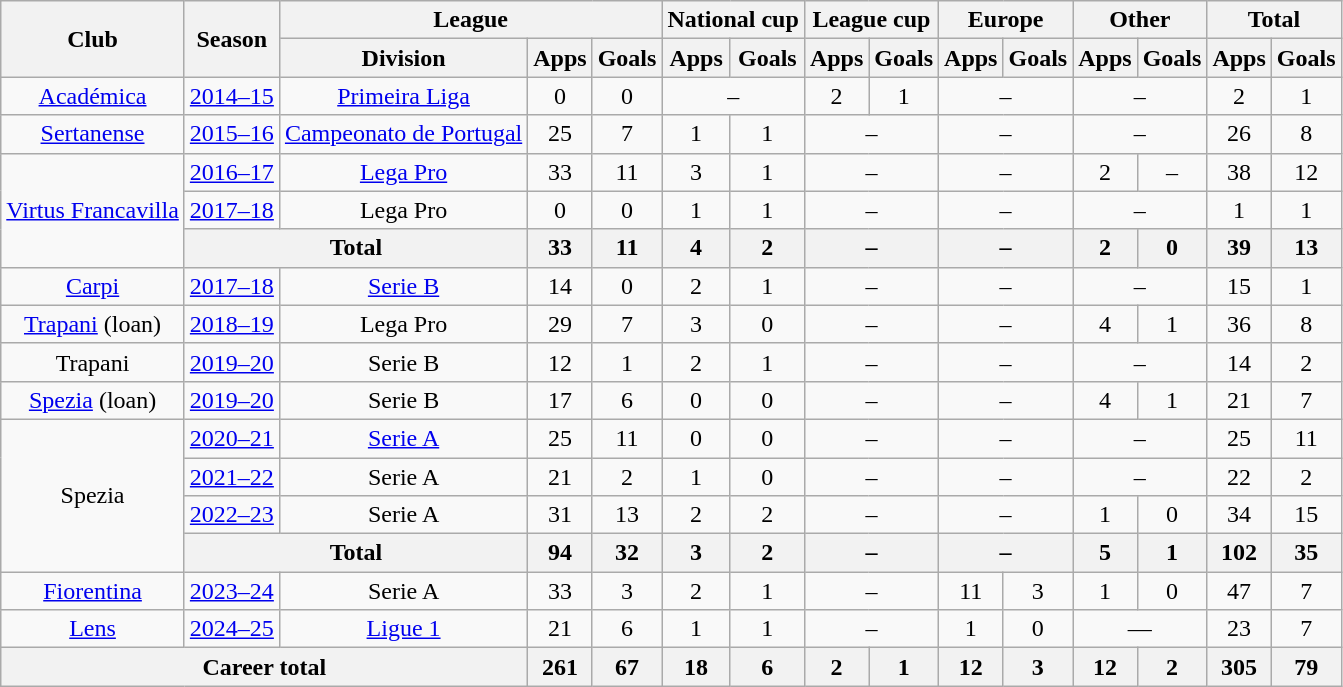<table class="wikitable" style="text-align:center">
<tr>
<th rowspan="2">Club</th>
<th rowspan="2">Season</th>
<th colspan="3">League</th>
<th colspan="2">National cup</th>
<th colspan="2">League cup</th>
<th colspan="2">Europe</th>
<th colspan="2">Other</th>
<th colspan="2">Total</th>
</tr>
<tr>
<th>Division</th>
<th>Apps</th>
<th>Goals</th>
<th>Apps</th>
<th>Goals</th>
<th>Apps</th>
<th>Goals</th>
<th>Apps</th>
<th>Goals</th>
<th>Apps</th>
<th>Goals</th>
<th>Apps</th>
<th>Goals</th>
</tr>
<tr>
<td><a href='#'>Académica</a></td>
<td><a href='#'>2014–15</a></td>
<td><a href='#'>Primeira Liga</a></td>
<td>0</td>
<td>0</td>
<td colspan="2">–</td>
<td>2</td>
<td>1</td>
<td colspan="2">–</td>
<td colspan="2">–</td>
<td>2</td>
<td>1</td>
</tr>
<tr>
<td><a href='#'>Sertanense</a></td>
<td><a href='#'>2015–16</a></td>
<td><a href='#'>Campeonato de Portugal</a></td>
<td>25</td>
<td>7</td>
<td>1</td>
<td>1</td>
<td colspan="2">–</td>
<td colspan="2">–</td>
<td colspan="2">–</td>
<td>26</td>
<td>8</td>
</tr>
<tr>
<td rowspan="3"><a href='#'>Virtus Francavilla</a></td>
<td><a href='#'>2016–17</a></td>
<td><a href='#'>Lega Pro</a></td>
<td>33</td>
<td>11</td>
<td>3</td>
<td>1</td>
<td colspan="2">–</td>
<td colspan="2">–</td>
<td>2</td>
<td 0>–</td>
<td>38</td>
<td>12</td>
</tr>
<tr>
<td><a href='#'>2017–18</a></td>
<td>Lega Pro</td>
<td>0</td>
<td>0</td>
<td>1</td>
<td>1</td>
<td colspan="2">–</td>
<td colspan="2">–</td>
<td colspan="2">–</td>
<td>1</td>
<td>1</td>
</tr>
<tr>
<th colspan="2">Total</th>
<th>33</th>
<th>11</th>
<th>4</th>
<th>2</th>
<th colspan="2">–</th>
<th colspan="2">–</th>
<th>2</th>
<th>0</th>
<th>39</th>
<th>13</th>
</tr>
<tr>
<td><a href='#'>Carpi</a></td>
<td><a href='#'>2017–18</a></td>
<td><a href='#'>Serie B</a></td>
<td>14</td>
<td>0</td>
<td>2</td>
<td>1</td>
<td colspan="2">–</td>
<td colspan="2">–</td>
<td colspan="2">–</td>
<td>15</td>
<td>1</td>
</tr>
<tr>
<td><a href='#'>Trapani</a> (loan)</td>
<td><a href='#'>2018–19</a></td>
<td>Lega Pro</td>
<td>29</td>
<td>7</td>
<td>3</td>
<td>0</td>
<td colspan="2">–</td>
<td colspan="2">–</td>
<td>4</td>
<td>1</td>
<td>36</td>
<td>8</td>
</tr>
<tr>
<td>Trapani</td>
<td><a href='#'>2019–20</a></td>
<td>Serie B</td>
<td>12</td>
<td>1</td>
<td>2</td>
<td>1</td>
<td colspan="2">–</td>
<td colspan="2">–</td>
<td colspan="2">–</td>
<td>14</td>
<td>2</td>
</tr>
<tr>
<td><a href='#'>Spezia</a> (loan)</td>
<td><a href='#'>2019–20</a></td>
<td>Serie B</td>
<td>17</td>
<td>6</td>
<td>0</td>
<td>0</td>
<td colspan="2">–</td>
<td colspan="2">–</td>
<td>4</td>
<td>1</td>
<td>21</td>
<td>7</td>
</tr>
<tr>
<td rowspan="4">Spezia</td>
<td><a href='#'>2020–21</a></td>
<td><a href='#'>Serie A</a></td>
<td>25</td>
<td>11</td>
<td>0</td>
<td>0</td>
<td colspan="2">–</td>
<td colspan="2">–</td>
<td colspan="2">–</td>
<td>25</td>
<td>11</td>
</tr>
<tr>
<td><a href='#'>2021–22</a></td>
<td>Serie A</td>
<td>21</td>
<td>2</td>
<td>1</td>
<td>0</td>
<td colspan="2">–</td>
<td colspan="2">–</td>
<td colspan="2">–</td>
<td>22</td>
<td>2</td>
</tr>
<tr>
<td><a href='#'>2022–23</a></td>
<td>Serie A</td>
<td>31</td>
<td>13</td>
<td>2</td>
<td>2</td>
<td colspan="2">–</td>
<td colspan="2">–</td>
<td>1</td>
<td>0</td>
<td>34</td>
<td>15</td>
</tr>
<tr>
<th colspan="2">Total</th>
<th>94</th>
<th>32</th>
<th>3</th>
<th>2</th>
<th colspan="2">–</th>
<th colspan="2">–</th>
<th>5</th>
<th>1</th>
<th>102</th>
<th>35</th>
</tr>
<tr>
<td><a href='#'>Fiorentina</a></td>
<td><a href='#'>2023–24</a></td>
<td>Serie A</td>
<td>33</td>
<td>3</td>
<td>2</td>
<td>1</td>
<td colspan="2">–</td>
<td>11</td>
<td>3</td>
<td>1</td>
<td>0</td>
<td>47</td>
<td>7</td>
</tr>
<tr>
<td><a href='#'>Lens</a></td>
<td><a href='#'>2024–25</a></td>
<td><a href='#'>Ligue 1</a></td>
<td>21</td>
<td>6</td>
<td>1</td>
<td>1</td>
<td colspan="2">–</td>
<td>1</td>
<td>0</td>
<td colspan="2">—</td>
<td>23</td>
<td>7</td>
</tr>
<tr>
<th colspan="3">Career total</th>
<th>261</th>
<th>67</th>
<th>18</th>
<th>6</th>
<th>2</th>
<th>1</th>
<th>12</th>
<th>3</th>
<th>12</th>
<th>2</th>
<th>305</th>
<th>79</th>
</tr>
</table>
